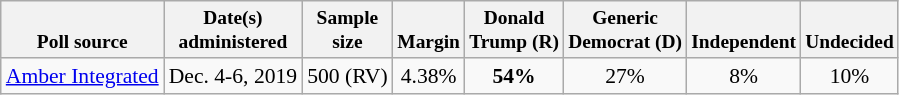<table class="wikitable" style="font-size:90%;text-align:center;">
<tr valign=bottom style="font-size:90%;">
<th>Poll source</th>
<th>Date(s)<br>administered</th>
<th>Sample<br>size</th>
<th>Margin<br></th>
<th>Donald<br>Trump (R)</th>
<th>Generic<br>Democrat (D)</th>
<th>Independent</th>
<th>Undecided</th>
</tr>
<tr>
<td style="text-align:left;"><a href='#'>Amber Integrated</a></td>
<td>Dec. 4-6, 2019</td>
<td>500 (RV)</td>
<td>4.38%</td>
<td><strong>54%</strong></td>
<td>27%</td>
<td>8%</td>
<td>10%</td>
</tr>
</table>
